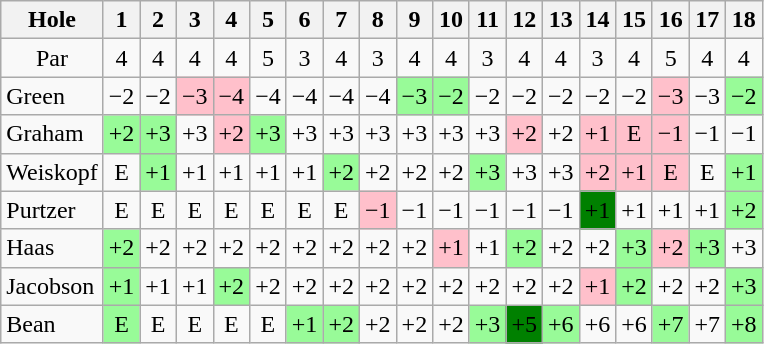<table class="wikitable" style="text-align:center">
<tr>
<th>Hole</th>
<th>1</th>
<th>2</th>
<th>3</th>
<th>4</th>
<th>5</th>
<th>6</th>
<th>7</th>
<th>8</th>
<th>9</th>
<th>10</th>
<th>11</th>
<th>12</th>
<th>13</th>
<th>14</th>
<th>15</th>
<th>16</th>
<th>17</th>
<th>18</th>
</tr>
<tr>
<td>Par</td>
<td>4</td>
<td>4</td>
<td>4</td>
<td>4</td>
<td>5</td>
<td>3</td>
<td>4</td>
<td>3</td>
<td>4</td>
<td>4</td>
<td>3</td>
<td>4</td>
<td>4</td>
<td>3</td>
<td>4</td>
<td>5</td>
<td>4</td>
<td>4</td>
</tr>
<tr>
<td align=left> Green</td>
<td>−2</td>
<td>−2</td>
<td style="background: Pink;">−3</td>
<td style="background: Pink;">−4</td>
<td>−4</td>
<td>−4</td>
<td>−4</td>
<td>−4</td>
<td style="background: PaleGreen;">−3</td>
<td style="background: PaleGreen;">−2</td>
<td>−2</td>
<td>−2</td>
<td>−2</td>
<td>−2</td>
<td>−2</td>
<td style="background: Pink;">−3</td>
<td>−3</td>
<td style="background: PaleGreen;">−2</td>
</tr>
<tr>
<td align=left> Graham</td>
<td style="background: PaleGreen;">+2</td>
<td style="background: PaleGreen;">+3</td>
<td>+3</td>
<td style="background: Pink;">+2</td>
<td style="background: PaleGreen;">+3</td>
<td>+3</td>
<td>+3</td>
<td>+3</td>
<td>+3</td>
<td>+3</td>
<td>+3</td>
<td style="background: Pink;">+2</td>
<td>+2</td>
<td style="background: Pink;">+1</td>
<td style="background: Pink;">E</td>
<td style="background: Pink;">−1</td>
<td>−1</td>
<td>−1</td>
</tr>
<tr>
<td align=left> Weiskopf</td>
<td>E</td>
<td style="background: PaleGreen;">+1</td>
<td>+1</td>
<td>+1</td>
<td>+1</td>
<td>+1</td>
<td style="background: PaleGreen;">+2</td>
<td>+2</td>
<td>+2</td>
<td>+2</td>
<td style="background: PaleGreen;">+3</td>
<td>+3</td>
<td>+3</td>
<td style="background: Pink;">+2</td>
<td style="background: Pink;">+1</td>
<td style="background: Pink;">E</td>
<td>E</td>
<td style="background: PaleGreen;">+1</td>
</tr>
<tr>
<td align=left> Purtzer</td>
<td>E</td>
<td>E</td>
<td>E</td>
<td>E</td>
<td>E</td>
<td>E</td>
<td>E</td>
<td style="background: Pink;">−1</td>
<td>−1</td>
<td>−1</td>
<td>−1</td>
<td>−1</td>
<td>−1</td>
<td style="background: Green;">+1</td>
<td>+1</td>
<td>+1</td>
<td>+1</td>
<td style="background: PaleGreen;">+2</td>
</tr>
<tr>
<td align=left> Haas</td>
<td style="background: PaleGreen;">+2</td>
<td>+2</td>
<td>+2</td>
<td>+2</td>
<td>+2</td>
<td>+2</td>
<td>+2</td>
<td>+2</td>
<td>+2</td>
<td style="background: Pink;">+1</td>
<td>+1</td>
<td style="background: PaleGreen;">+2</td>
<td>+2</td>
<td>+2</td>
<td style="background: PaleGreen;">+3</td>
<td style="background: Pink;">+2</td>
<td style="background: PaleGreen;">+3</td>
<td>+3</td>
</tr>
<tr>
<td align=left> Jacobson</td>
<td style="background: PaleGreen;">+1</td>
<td>+1</td>
<td>+1</td>
<td style="background: PaleGreen;">+2</td>
<td>+2</td>
<td>+2</td>
<td>+2</td>
<td>+2</td>
<td>+2</td>
<td>+2</td>
<td>+2</td>
<td>+2</td>
<td>+2</td>
<td style="background: Pink;">+1</td>
<td style="background: PaleGreen;">+2</td>
<td>+2</td>
<td>+2</td>
<td style="background: PaleGreen;">+3</td>
</tr>
<tr>
<td align=left> Bean</td>
<td style="background: PaleGreen;">E</td>
<td>E</td>
<td>E</td>
<td>E</td>
<td>E</td>
<td style="background: PaleGreen;">+1</td>
<td style="background: PaleGreen;">+2</td>
<td>+2</td>
<td>+2</td>
<td>+2</td>
<td style="background: PaleGreen;">+3</td>
<td style="background: Green;">+5</td>
<td style="background: PaleGreen;">+6</td>
<td>+6</td>
<td>+6</td>
<td style="background: PaleGreen;">+7</td>
<td>+7</td>
<td style="background: PaleGreen;">+8</td>
</tr>
</table>
